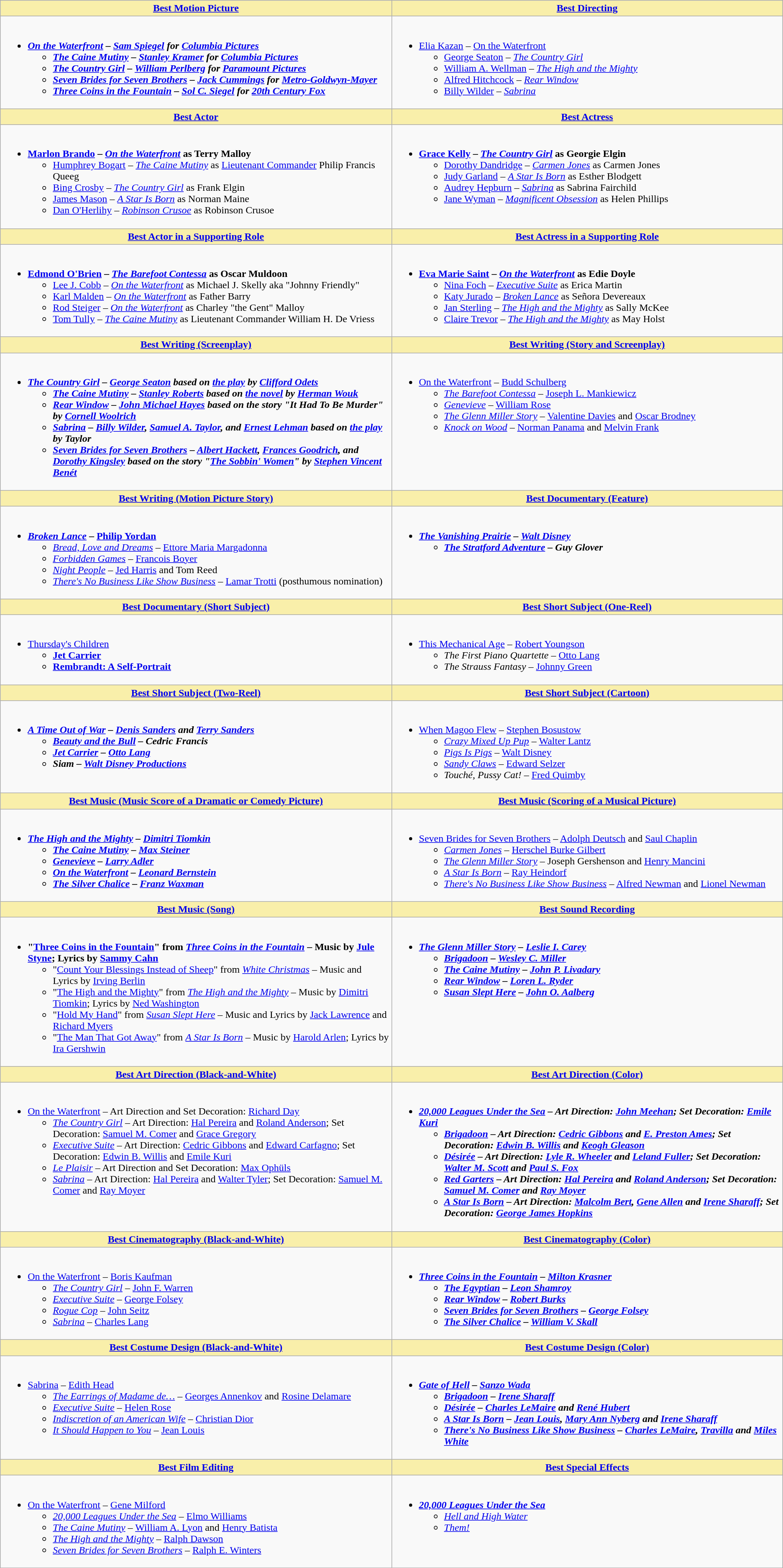<table class=wikitable>
<tr>
<th style="background:#F9EFAA; width:50%"><a href='#'>Best Motion Picture</a></th>
<th style="background:#F9EFAA; width:50%"><a href='#'>Best Directing</a></th>
</tr>
<tr>
<td valign="top"><br><ul><li><strong><em><a href='#'>On the Waterfront</a> – <em><a href='#'>Sam Spiegel</a> for <a href='#'>Columbia Pictures</a> <strong><ul><li></em><a href='#'>The Caine Mutiny</a> – <em><a href='#'>Stanley Kramer</a> for <a href='#'>Columbia Pictures</a> </li><li></em><a href='#'>The Country Girl</a> – <em><a href='#'>William Perlberg</a> for <a href='#'>Paramount Pictures</a> </li><li></em><a href='#'>Seven Brides for Seven Brothers</a> – <em><a href='#'>Jack Cummings</a> for <a href='#'>Metro-Goldwyn-Mayer</a> </li><li></em><a href='#'>Three Coins in the Fountain</a> – <em><a href='#'>Sol C. Siegel</a> for <a href='#'>20th Century Fox</a> </li></ul></li></ul></td>
<td valign="top"><br><ul><li></strong><a href='#'>Elia Kazan</a> – </em><a href='#'>On the Waterfront</a></em></strong><ul><li><a href='#'>George Seaton</a> – <em><a href='#'>The Country Girl</a></em></li><li><a href='#'>William A. Wellman</a> – <em><a href='#'>The High and the Mighty</a></em></li><li><a href='#'>Alfred Hitchcock</a> – <em><a href='#'>Rear Window</a></em></li><li><a href='#'>Billy Wilder</a> – <em><a href='#'>Sabrina</a></em></li></ul></li></ul></td>
</tr>
<tr>
<th style="background:#F9EFAA"><a href='#'>Best Actor</a></th>
<th style="background:#F9EFAA"><a href='#'>Best Actress</a></th>
</tr>
<tr>
<td valign="top"><br><ul><li><strong><a href='#'>Marlon Brando</a> – <em><a href='#'>On the Waterfront</a></em> as Terry Malloy</strong><ul><li><a href='#'>Humphrey Bogart</a> – <em><a href='#'>The Caine Mutiny</a></em> as <a href='#'>Lieutenant Commander</a> Philip Francis Queeg</li><li><a href='#'>Bing Crosby</a> – <em><a href='#'>The Country Girl</a></em> as Frank Elgin</li><li><a href='#'>James Mason</a> – <em><a href='#'>A Star Is Born</a></em> as Norman Maine</li><li><a href='#'>Dan O'Herlihy</a> – <em><a href='#'>Robinson Crusoe</a></em> as Robinson Crusoe</li></ul></li></ul></td>
<td valign="top"><br><ul><li><strong><a href='#'>Grace Kelly</a> – <em><a href='#'>The Country Girl</a></em>  as Georgie Elgin</strong><ul><li><a href='#'>Dorothy Dandridge</a> – <em><a href='#'>Carmen Jones</a></em> as Carmen Jones</li><li><a href='#'>Judy Garland</a> – <em><a href='#'>A Star Is Born</a></em> as Esther Blodgett</li><li><a href='#'>Audrey Hepburn</a> – <em><a href='#'>Sabrina</a></em> as Sabrina Fairchild</li><li><a href='#'>Jane Wyman</a> – <em><a href='#'>Magnificent Obsession</a></em> as Helen Phillips</li></ul></li></ul></td>
</tr>
<tr>
<th style="background:#F9EFAA"><a href='#'>Best Actor in a Supporting Role</a></th>
<th style="background:#F9EFAA"><a href='#'>Best Actress in a Supporting Role</a></th>
</tr>
<tr>
<td valign="top"><br><ul><li><strong><a href='#'>Edmond O'Brien</a> – <em><a href='#'>The Barefoot Contessa</a></em>  as Oscar Muldoon</strong><ul><li><a href='#'>Lee J. Cobb</a> – <em><a href='#'>On the Waterfront</a></em> as Michael J. Skelly aka "Johnny Friendly"</li><li><a href='#'>Karl Malden</a> – <em><a href='#'>On the Waterfront</a></em> as Father Barry</li><li><a href='#'>Rod Steiger</a> – <em><a href='#'>On the Waterfront</a></em> as Charley "the Gent" Malloy</li><li><a href='#'>Tom Tully</a> – <em><a href='#'>The Caine Mutiny</a></em> as Lieutenant Commander William H. De Vriess</li></ul></li></ul></td>
<td valign="top"><br><ul><li><strong><a href='#'>Eva Marie Saint</a> – <em><a href='#'>On the Waterfront</a></em>  as Edie Doyle</strong><ul><li><a href='#'>Nina Foch</a> – <em><a href='#'>Executive Suite</a></em> as Erica Martin</li><li><a href='#'>Katy Jurado</a> – <em><a href='#'>Broken Lance</a></em> as Señora Devereaux</li><li><a href='#'>Jan Sterling</a> – <em><a href='#'>The High and the Mighty</a></em> as Sally McKee</li><li><a href='#'>Claire Trevor</a> – <em><a href='#'>The High and the Mighty</a></em> as May Holst</li></ul></li></ul></td>
</tr>
<tr>
<th style="background:#F9EFAA"><a href='#'>Best Writing (Screenplay)</a></th>
<th style="background:#F9EFAA"><a href='#'>Best Writing (Story and Screenplay)</a></th>
</tr>
<tr>
<td valign="top"><br><ul><li><strong><em><a href='#'>The Country Girl</a><em> – <a href='#'>George Seaton</a> based on <a href='#'>the play</a> by <a href='#'>Clifford Odets</a><strong><ul><li></em><a href='#'>The Caine Mutiny</a><em> – <a href='#'>Stanley Roberts</a> based on <a href='#'>the novel</a> by <a href='#'>Herman Wouk</a></li><li></em><a href='#'>Rear Window</a><em> – <a href='#'>John Michael Hayes</a> based on the story "It Had To Be Murder" by <a href='#'>Cornell Woolrich</a></li><li></em><a href='#'>Sabrina</a><em> – <a href='#'>Billy Wilder</a>, <a href='#'>Samuel A. Taylor</a>, and <a href='#'>Ernest Lehman</a> based on <a href='#'>the play</a> by Taylor</li><li></em><a href='#'>Seven Brides for Seven Brothers</a><em> – <a href='#'>Albert Hackett</a>, <a href='#'>Frances Goodrich</a>, and <a href='#'>Dorothy Kingsley</a> based on the story "<a href='#'>The Sobbin' Women</a>" by <a href='#'>Stephen Vincent Benét</a></li></ul></li></ul></td>
<td valign="top"><br><ul><li></em></strong><a href='#'>On the Waterfront</a></em> – <a href='#'>Budd Schulberg</a></strong><ul><li><em><a href='#'>The Barefoot Contessa</a></em> – <a href='#'>Joseph L. Mankiewicz</a></li><li><em><a href='#'>Genevieve</a></em> – <a href='#'>William Rose</a></li><li><em><a href='#'>The Glenn Miller Story</a></em> – <a href='#'>Valentine Davies</a> and <a href='#'>Oscar Brodney</a></li><li><em><a href='#'>Knock on Wood</a></em> – <a href='#'>Norman Panama</a> and <a href='#'>Melvin Frank</a></li></ul></li></ul></td>
</tr>
<tr>
<th style="background:#F9EFAA"><a href='#'>Best Writing (Motion Picture Story)</a></th>
<th style="background:#F9EFAA"><a href='#'>Best Documentary (Feature)</a></th>
</tr>
<tr>
<td valign="top"><br><ul><li><strong> <em><a href='#'>Broken Lance</a></em> – <a href='#'>Philip Yordan</a></strong><ul><li><em><a href='#'>Bread, Love and Dreams</a></em> – <a href='#'>Ettore Maria Margadonna</a></li><li><em><a href='#'>Forbidden Games</a></em> – <a href='#'>Francois Boyer</a></li><li><em><a href='#'>Night People</a></em> – <a href='#'>Jed Harris</a> and Tom Reed</li><li><em><a href='#'>There's No Business Like Show Business</a></em> – <a href='#'>Lamar Trotti</a> (posthumous nomination)</li></ul></li></ul></td>
<td valign="top"><br><ul><li><strong><em><a href='#'>The Vanishing Prairie</a><em> – <a href='#'>Walt Disney</a><strong><ul><li></em><a href='#'>The Stratford Adventure</a><em> – Guy Glover</li></ul></li></ul></td>
</tr>
<tr>
<th style="background:#F9EFAA"><a href='#'>Best Documentary (Short Subject)</a></th>
<th style="background:#F9EFAA"><a href='#'>Best Short Subject (One-Reel)</a></th>
</tr>
<tr>
<td valign="top"><br><ul><li></em></strong><a href='#'>Thursday's Children</a><strong><em><ul><li></em><a href='#'>Jet Carrier</a><em></li><li></em><a href='#'>Rembrandt: A Self-Portrait</a><em></li></ul></li></ul></td>
<td valign="top"><br><ul><li></em></strong><a href='#'>This Mechanical Age</a></em> – <a href='#'>Robert Youngson</a></strong><ul><li><em>The First Piano Quartette</em> – <a href='#'>Otto Lang</a></li><li><em>The Strauss Fantasy</em> – <a href='#'>Johnny Green</a></li></ul></li></ul></td>
</tr>
<tr>
<th style="background:#F9EFAA"><a href='#'>Best Short Subject (Two-Reel)</a></th>
<th style="background:#F9EFAA"><a href='#'>Best Short Subject (Cartoon)</a></th>
</tr>
<tr>
<td valign="top"><br><ul><li><strong><em><a href='#'>A Time Out of War</a><em> – <a href='#'>Denis Sanders</a> and <a href='#'>Terry Sanders</a><strong><ul><li></em><a href='#'>Beauty and the Bull</a><em> – Cedric Francis</li><li></em><a href='#'>Jet Carrier</a><em> – <a href='#'>Otto Lang</a></li><li></em>Siam<em> – <a href='#'>Walt Disney Productions</a></li></ul></li></ul></td>
<td valign="top"><br><ul><li></em></strong><a href='#'>When Magoo Flew</a></em> – <a href='#'>Stephen Bosustow</a></strong><ul><li><em><a href='#'>Crazy Mixed Up Pup</a></em> – <a href='#'>Walter Lantz</a></li><li><em><a href='#'>Pigs Is Pigs</a></em> – <a href='#'>Walt Disney</a></li><li><em><a href='#'>Sandy Claws</a></em> – <a href='#'>Edward Selzer</a></li><li><em>Touché, Pussy Cat!</em> – <a href='#'>Fred Quimby</a></li></ul></li></ul></td>
</tr>
<tr>
<th style="background:#F9EFAA"><a href='#'>Best Music (Music Score of a Dramatic or Comedy Picture)</a></th>
<th style="background:#F9EFAA"><a href='#'>Best Music (Scoring of a Musical Picture)</a></th>
</tr>
<tr>
<td valign="top"><br><ul><li><strong><em><a href='#'>The High and the Mighty</a><em> – <a href='#'>Dimitri Tiomkin</a><strong><ul><li></em><a href='#'>The Caine Mutiny</a><em> – <a href='#'>Max Steiner</a></li><li></em><a href='#'>Genevieve</a><em> – <a href='#'>Larry Adler</a></li><li></em><a href='#'>On the Waterfront</a><em> – <a href='#'>Leonard Bernstein</a></li><li></em><a href='#'>The Silver Chalice</a><em> – <a href='#'>Franz Waxman</a></li></ul></li></ul></td>
<td valign="top"><br><ul><li></em></strong><a href='#'>Seven Brides for Seven Brothers</a></em> – <a href='#'>Adolph Deutsch</a> and <a href='#'>Saul Chaplin</a></strong><ul><li><em><a href='#'>Carmen Jones</a></em> – <a href='#'>Herschel Burke Gilbert</a></li><li><em><a href='#'>The Glenn Miller Story</a></em> – Joseph Gershenson and <a href='#'>Henry Mancini</a></li><li><em><a href='#'>A Star Is Born</a></em> – <a href='#'>Ray Heindorf</a></li><li><em><a href='#'>There's No Business Like Show Business</a></em> – <a href='#'>Alfred Newman</a> and <a href='#'>Lionel Newman</a></li></ul></li></ul></td>
</tr>
<tr>
<th style="background:#F9EFAA"><a href='#'>Best Music (Song)</a></th>
<th style="background:#F9EFAA"><a href='#'>Best Sound Recording</a></th>
</tr>
<tr>
<td valign="top"><br><ul><li><strong>"<a href='#'>Three Coins in the Fountain</a>" from <em><a href='#'>Three Coins in the Fountain</a></em> – Music by <a href='#'>Jule Styne</a>; Lyrics by <a href='#'>Sammy Cahn</a></strong><ul><li>"<a href='#'>Count Your Blessings Instead of Sheep</a>" from <em><a href='#'>White Christmas</a></em> – Music and Lyrics by <a href='#'>Irving Berlin</a></li><li>"<a href='#'>The High and the Mighty</a>" from <em><a href='#'>The High and the Mighty</a></em> – Music by <a href='#'>Dimitri Tiomkin</a>; Lyrics by <a href='#'>Ned Washington</a></li><li>"<a href='#'>Hold My Hand</a>" from <em><a href='#'>Susan Slept Here</a></em> – Music and Lyrics by <a href='#'>Jack Lawrence</a> and <a href='#'>Richard Myers</a></li><li>"<a href='#'>The Man That Got Away</a>" from <em><a href='#'>A Star Is Born</a></em> – Music by <a href='#'>Harold Arlen</a>; Lyrics by <a href='#'>Ira Gershwin</a></li></ul></li></ul></td>
<td valign="top"><br><ul><li><strong><em><a href='#'>The Glenn Miller Story</a><em> – <a href='#'>Leslie I. Carey</a><strong><ul><li></em><a href='#'>Brigadoon</a><em> – <a href='#'>Wesley C. Miller</a></li><li></em><a href='#'>The Caine Mutiny</a><em> – <a href='#'>John P. Livadary</a></li><li></em><a href='#'>Rear Window</a><em> – <a href='#'>Loren L. Ryder</a></li><li></em><a href='#'>Susan Slept Here</a><em> – <a href='#'>John O. Aalberg</a></li></ul></li></ul></td>
</tr>
<tr>
<th style="background:#F9EFAA"><a href='#'>Best Art Direction (Black-and-White)</a></th>
<th style="background:#F9EFAA"><a href='#'>Best Art Direction (Color)</a></th>
</tr>
<tr>
<td valign="top"><br><ul><li></em></strong><a href='#'>On the Waterfront</a></em> – Art Direction and Set Decoration: <a href='#'>Richard Day</a></strong><ul><li><em><a href='#'>The Country Girl</a></em> – Art Direction: <a href='#'>Hal Pereira</a> and <a href='#'>Roland Anderson</a>; Set Decoration: <a href='#'>Samuel M. Comer</a> and <a href='#'>Grace Gregory</a></li><li><em><a href='#'>Executive Suite</a></em> – Art Direction: <a href='#'>Cedric Gibbons</a> and <a href='#'>Edward Carfagno</a>; Set Decoration: <a href='#'>Edwin B. Willis</a> and <a href='#'>Emile Kuri</a></li><li><em><a href='#'>Le Plaisir</a></em> – Art Direction and Set Decoration: <a href='#'>Max Ophüls</a></li><li><em><a href='#'>Sabrina</a></em> – Art Direction: <a href='#'>Hal Pereira</a> and <a href='#'>Walter Tyler</a>; Set Decoration: <a href='#'>Samuel M. Comer</a> and <a href='#'>Ray Moyer</a></li></ul></li></ul></td>
<td valign="top"><br><ul><li><strong><em><a href='#'>20,000 Leagues Under the Sea</a><em> – Art Direction: <a href='#'>John Meehan</a>; Set Decoration: <a href='#'>Emile Kuri</a><strong><ul><li></em><a href='#'>Brigadoon</a><em> – Art Direction: <a href='#'>Cedric Gibbons</a> and <a href='#'>E. Preston Ames</a>; Set Decoration: <a href='#'>Edwin B. Willis</a> and <a href='#'>Keogh Gleason</a></li><li></em><a href='#'>Désirée</a><em> – Art Direction: <a href='#'>Lyle R. Wheeler</a> and <a href='#'>Leland Fuller</a>; Set Decoration: <a href='#'>Walter M. Scott</a> and <a href='#'>Paul S. Fox</a></li><li></em><a href='#'>Red Garters</a><em> – Art Direction: <a href='#'>Hal Pereira</a> and <a href='#'>Roland Anderson</a>; Set Decoration: <a href='#'>Samuel M. Comer</a> and <a href='#'>Ray Moyer</a></li><li></em><a href='#'>A Star Is Born</a><em> – Art Direction: <a href='#'>Malcolm Bert</a>, <a href='#'>Gene Allen</a> and <a href='#'>Irene Sharaff</a>; Set Decoration: <a href='#'>George James Hopkins</a></li></ul></li></ul></td>
</tr>
<tr>
<th style="background:#F9EFAA"><a href='#'>Best Cinematography (Black-and-White)</a></th>
<th style="background:#F9EFAA"><a href='#'>Best Cinematography (Color)</a></th>
</tr>
<tr>
<td valign="top"><br><ul><li></em></strong><a href='#'>On the Waterfront</a></em> – <a href='#'>Boris Kaufman</a></strong><ul><li><em><a href='#'>The Country Girl</a></em> – <a href='#'>John F. Warren</a></li><li><em><a href='#'>Executive Suite</a></em> – <a href='#'>George Folsey</a></li><li><em><a href='#'>Rogue Cop</a></em> – <a href='#'>John Seitz</a></li><li><em><a href='#'>Sabrina</a></em> – <a href='#'>Charles Lang</a></li></ul></li></ul></td>
<td valign="top"><br><ul><li><strong><em><a href='#'>Three Coins in the Fountain</a><em> – <a href='#'>Milton Krasner</a><strong><ul><li></em><a href='#'>The Egyptian</a><em> – <a href='#'>Leon Shamroy</a></li><li></em><a href='#'>Rear Window</a><em> – <a href='#'>Robert Burks</a></li><li></em><a href='#'>Seven Brides for Seven Brothers</a><em> – <a href='#'>George Folsey</a></li><li></em><a href='#'>The Silver Chalice</a><em> – <a href='#'>William V. Skall</a></li></ul></li></ul></td>
</tr>
<tr>
<th style="background:#F9EFAA"><a href='#'>Best Costume Design (Black-and-White)</a></th>
<th style="background:#F9EFAA"><a href='#'>Best Costume Design (Color)</a></th>
</tr>
<tr>
<td valign="top"><br><ul><li></em></strong><a href='#'>Sabrina</a></em> – <a href='#'>Edith Head</a></strong><ul><li><em><a href='#'>The Earrings of Madame de…</a></em> – <a href='#'>Georges Annenkov</a> and <a href='#'>Rosine Delamare</a></li><li><em><a href='#'>Executive Suite</a></em> – <a href='#'>Helen Rose</a></li><li><em><a href='#'>Indiscretion of an American Wife</a></em> – <a href='#'>Christian Dior</a></li><li><em><a href='#'>It Should Happen to You</a></em> – <a href='#'>Jean Louis</a></li></ul></li></ul></td>
<td valign="top"><br><ul><li><strong><em><a href='#'>Gate of Hell</a><em> – <a href='#'>Sanzo Wada</a><strong><ul><li></em><a href='#'>Brigadoon</a><em> – <a href='#'>Irene Sharaff</a></li><li></em><a href='#'>Désirée</a><em> – <a href='#'>Charles LeMaire</a> and <a href='#'>René Hubert</a></li><li></em><a href='#'>A Star Is Born</a><em> – <a href='#'>Jean Louis</a>, <a href='#'>Mary Ann Nyberg</a> and <a href='#'>Irene Sharaff</a></li><li></em><a href='#'>There's No Business Like Show Business</a><em> – <a href='#'>Charles LeMaire</a>, <a href='#'>Travilla</a> and <a href='#'>Miles White</a></li></ul></li></ul></td>
</tr>
<tr>
<th style="background:#F9EFAA"><a href='#'>Best Film Editing</a></th>
<th style="background:#F9EFAA"><a href='#'>Best Special Effects</a></th>
</tr>
<tr>
<td valign="top"><br><ul><li></em></strong><a href='#'>On the Waterfront</a></em> – <a href='#'>Gene Milford</a></strong><ul><li><em><a href='#'>20,000 Leagues Under the Sea</a></em> – <a href='#'>Elmo Williams</a></li><li><em><a href='#'>The Caine Mutiny</a></em> – <a href='#'>William A. Lyon</a> and <a href='#'>Henry Batista</a></li><li><em><a href='#'>The High and the Mighty</a></em> – <a href='#'>Ralph Dawson</a></li><li><em><a href='#'>Seven Brides for Seven Brothers</a></em> – <a href='#'>Ralph E. Winters</a></li></ul></li></ul></td>
<td valign="top"><br><ul><li><strong><em><a href='#'>20,000 Leagues Under the Sea</a></em></strong><ul><li><em><a href='#'>Hell and High Water</a></em></li><li><em><a href='#'>Them!</a></em></li></ul></li></ul></td>
</tr>
</table>
